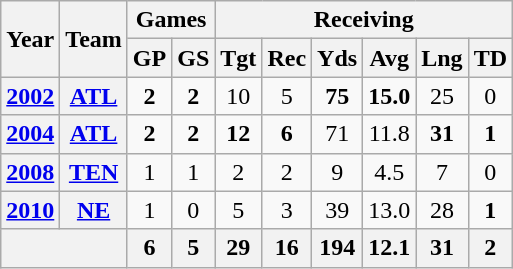<table class="wikitable" style="text-align:center">
<tr>
<th rowspan="2">Year</th>
<th rowspan="2">Team</th>
<th colspan="2">Games</th>
<th colspan="6">Receiving</th>
</tr>
<tr>
<th>GP</th>
<th>GS</th>
<th>Tgt</th>
<th>Rec</th>
<th>Yds</th>
<th>Avg</th>
<th>Lng</th>
<th>TD</th>
</tr>
<tr>
<th><a href='#'>2002</a></th>
<th><a href='#'>ATL</a></th>
<td><strong>2</strong></td>
<td><strong>2</strong></td>
<td>10</td>
<td>5</td>
<td><strong>75</strong></td>
<td><strong>15.0</strong></td>
<td>25</td>
<td>0</td>
</tr>
<tr>
<th><a href='#'>2004</a></th>
<th><a href='#'>ATL</a></th>
<td><strong>2</strong></td>
<td><strong>2</strong></td>
<td><strong>12</strong></td>
<td><strong>6</strong></td>
<td>71</td>
<td>11.8</td>
<td><strong>31</strong></td>
<td><strong>1</strong></td>
</tr>
<tr>
<th><a href='#'>2008</a></th>
<th><a href='#'>TEN</a></th>
<td>1</td>
<td>1</td>
<td>2</td>
<td>2</td>
<td>9</td>
<td>4.5</td>
<td>7</td>
<td>0</td>
</tr>
<tr>
<th><a href='#'>2010</a></th>
<th><a href='#'>NE</a></th>
<td>1</td>
<td>0</td>
<td>5</td>
<td>3</td>
<td>39</td>
<td>13.0</td>
<td>28</td>
<td><strong>1</strong></td>
</tr>
<tr>
<th colspan="2"></th>
<th>6</th>
<th>5</th>
<th>29</th>
<th>16</th>
<th>194</th>
<th>12.1</th>
<th>31</th>
<th>2</th>
</tr>
</table>
